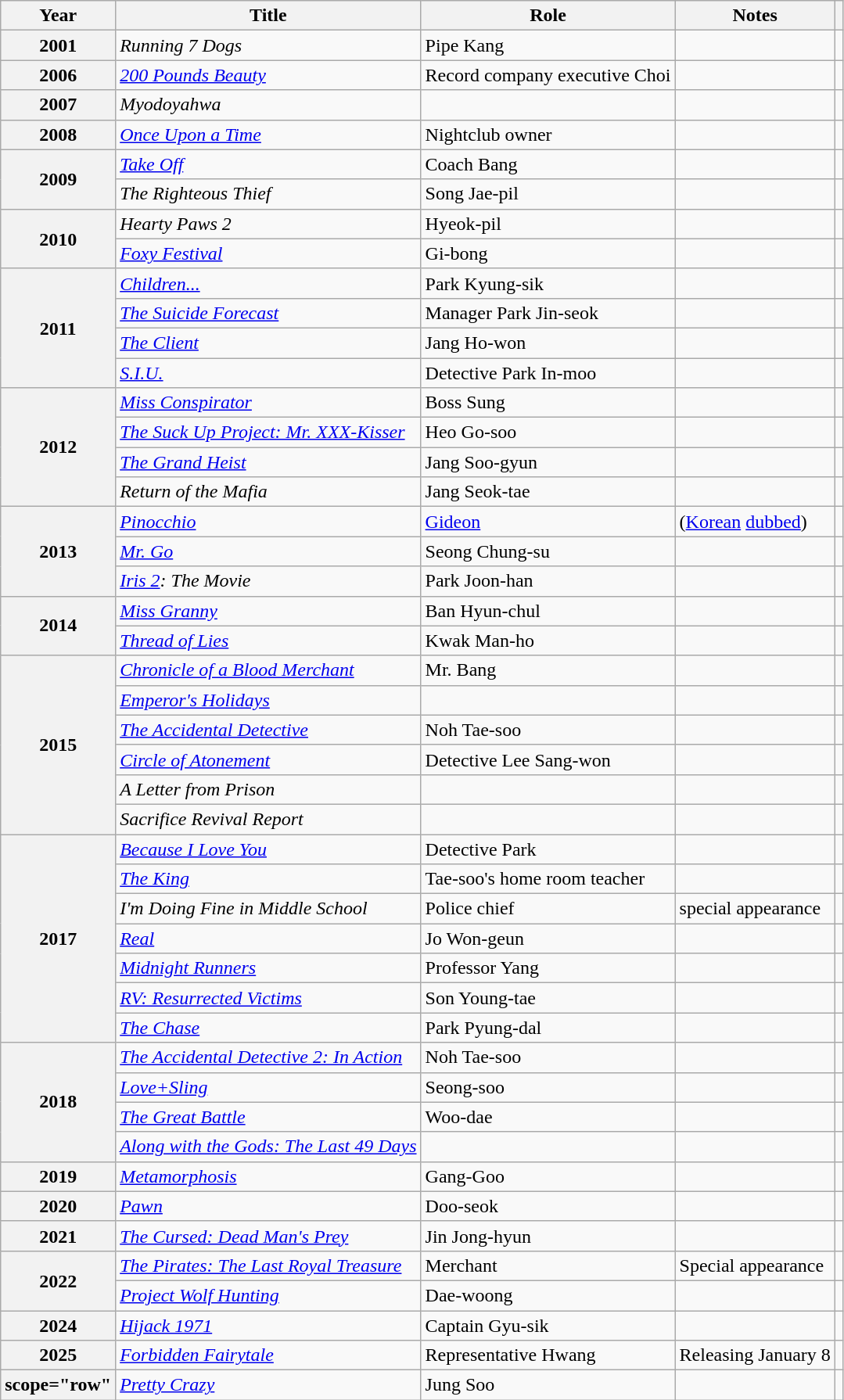<table class="wikitable plainrowheaders sortable">
<tr>
<th scope="col">Year</th>
<th scope="col">Title</th>
<th scope="col">Role</th>
<th scope="col">Notes</th>
<th scope="col" class="unsortable"></th>
</tr>
<tr>
<th scope="row">2001</th>
<td><em>Running 7 Dogs</em></td>
<td>Pipe Kang</td>
<td></td>
<td style="text-align:center"></td>
</tr>
<tr>
<th scope="row">2006</th>
<td><em><a href='#'>200 Pounds Beauty</a></em></td>
<td>Record company executive Choi</td>
<td></td>
<td style="text-align:center"></td>
</tr>
<tr>
<th scope="row">2007</th>
<td><em>Myodoyahwa</em></td>
<td></td>
<td></td>
<td style="text-align:center"></td>
</tr>
<tr>
<th scope="row">2008</th>
<td><em><a href='#'>Once Upon a Time</a></em></td>
<td>Nightclub owner</td>
<td></td>
<td style="text-align:center"></td>
</tr>
<tr>
<th scope="row" rowspan="2">2009</th>
<td><em><a href='#'>Take Off</a></em></td>
<td>Coach Bang</td>
<td></td>
<td style="text-align:center"></td>
</tr>
<tr>
<td><em>The Righteous Thief</em> </td>
<td>Song Jae-pil</td>
<td></td>
<td style="text-align:center"></td>
</tr>
<tr>
<th scope="row" rowspan="2">2010</th>
<td><em>Hearty Paws 2</em></td>
<td>Hyeok-pil</td>
<td></td>
<td style="text-align:center"></td>
</tr>
<tr>
<td><em><a href='#'>Foxy Festival</a></em></td>
<td>Gi-bong</td>
<td></td>
<td style="text-align:center"></td>
</tr>
<tr>
<th scope="row" rowspan="4">2011</th>
<td><em><a href='#'>Children...</a></em></td>
<td>Park Kyung-sik</td>
<td></td>
<td style="text-align:center"></td>
</tr>
<tr>
<td><em><a href='#'>The Suicide Forecast</a></em></td>
<td>Manager Park Jin-seok</td>
<td></td>
<td style="text-align:center"></td>
</tr>
<tr>
<td><em><a href='#'>The Client</a></em></td>
<td>Jang Ho-won</td>
<td></td>
<td style="text-align:center"></td>
</tr>
<tr>
<td><em><a href='#'>S.I.U.</a></em></td>
<td>Detective Park In-moo</td>
<td></td>
<td style="text-align:center"></td>
</tr>
<tr>
<th scope="row" rowspan="4">2012</th>
<td><em><a href='#'>Miss Conspirator</a></em></td>
<td>Boss Sung</td>
<td></td>
<td style="text-align:center"></td>
</tr>
<tr>
<td><em><a href='#'>The Suck Up Project: Mr. XXX-Kisser</a></em></td>
<td>Heo Go-soo</td>
<td></td>
<td style="text-align:center"></td>
</tr>
<tr>
<td><em><a href='#'>The Grand Heist</a></em></td>
<td>Jang Soo-gyun</td>
<td></td>
<td style="text-align:center"></td>
</tr>
<tr>
<td><em>Return of the Mafia</em></td>
<td>Jang Seok-tae</td>
<td></td>
<td style="text-align:center"></td>
</tr>
<tr>
<th scope="row" rowspan="3">2013</th>
<td><em><a href='#'>Pinocchio</a></em></td>
<td><a href='#'>Gideon</a></td>
<td>(<a href='#'>Korean</a> <a href='#'>dubbed</a>)</td>
<td style="text-align:center"></td>
</tr>
<tr>
<td><em><a href='#'>Mr. Go</a></em></td>
<td>Seong Chung-su</td>
<td></td>
<td style="text-align:center"></td>
</tr>
<tr>
<td><em><a href='#'>Iris 2</a>: The Movie</em></td>
<td>Park Joon-han</td>
<td></td>
<td style="text-align:center"></td>
</tr>
<tr>
<th scope="row" rowspan="2">2014</th>
<td><em><a href='#'>Miss Granny</a></em></td>
<td>Ban Hyun-chul</td>
<td></td>
<td style="text-align:center"></td>
</tr>
<tr>
<td><em><a href='#'>Thread of Lies</a></em></td>
<td>Kwak Man-ho</td>
<td></td>
<td style="text-align:center"></td>
</tr>
<tr>
<th scope="row" rowspan="6">2015</th>
<td><em><a href='#'>Chronicle of a Blood Merchant</a></em></td>
<td>Mr. Bang</td>
<td></td>
<td style="text-align:center"></td>
</tr>
<tr>
<td><em><a href='#'>Emperor's Holidays</a></em></td>
<td></td>
<td></td>
<td style="text-align:center"></td>
</tr>
<tr>
<td><em><a href='#'>The Accidental Detective</a></em></td>
<td>Noh Tae-soo</td>
<td></td>
<td style="text-align:center"></td>
</tr>
<tr>
<td><em><a href='#'>Circle of Atonement</a></em> </td>
<td>Detective Lee Sang-won</td>
<td></td>
<td style="text-align:center"></td>
</tr>
<tr>
<td><em>A Letter from Prison</em></td>
<td></td>
<td></td>
<td style="text-align:center"></td>
</tr>
<tr>
<td><em>Sacrifice Revival Report</em></td>
<td></td>
<td></td>
<td style="text-align:center"></td>
</tr>
<tr>
<th scope="row" rowspan="7">2017</th>
<td><em><a href='#'>Because I Love You</a></em></td>
<td>Detective Park</td>
<td></td>
<td style="text-align:center"></td>
</tr>
<tr>
<td><em><a href='#'>The King</a></em></td>
<td>Tae-soo's home room teacher</td>
<td></td>
<td style="text-align:center"></td>
</tr>
<tr>
<td><em>I'm Doing Fine in Middle School</em></td>
<td>Police chief</td>
<td>special appearance</td>
<td style="text-align:center"></td>
</tr>
<tr>
<td><em><a href='#'>Real</a></em></td>
<td>Jo Won-geun</td>
<td></td>
<td style="text-align:center"></td>
</tr>
<tr>
<td><em><a href='#'>Midnight Runners</a></em></td>
<td>Professor Yang</td>
<td></td>
<td style="text-align:center"></td>
</tr>
<tr>
<td><em><a href='#'>RV: Resurrected Victims</a></em></td>
<td>Son Young-tae</td>
<td></td>
<td style="text-align:center"></td>
</tr>
<tr>
<td><em><a href='#'>The Chase</a></em></td>
<td>Park Pyung-dal</td>
<td></td>
<td style="text-align:center"></td>
</tr>
<tr>
<th scope="row" rowspan="4">2018</th>
<td><em><a href='#'>The Accidental Detective 2: In Action</a></em></td>
<td>Noh Tae-soo</td>
<td></td>
<td style="text-align:center"></td>
</tr>
<tr>
<td><em><a href='#'>Love+Sling</a></em></td>
<td>Seong-soo</td>
<td></td>
<td style="text-align:center"></td>
</tr>
<tr>
<td><em><a href='#'>The Great Battle</a></em></td>
<td>Woo-dae</td>
<td></td>
<td style="text-align:center"></td>
</tr>
<tr>
<td><em><a href='#'>Along with the Gods: The Last 49 Days</a></em></td>
<td></td>
<td></td>
<td style="text-align:center"></td>
</tr>
<tr>
<th scope="row">2019</th>
<td><em><a href='#'>Metamorphosis</a></em></td>
<td>Gang-Goo</td>
<td></td>
<td style="text-align:center"></td>
</tr>
<tr>
<th scope="row">2020</th>
<td><em><a href='#'>Pawn</a></em></td>
<td>Doo-seok</td>
<td></td>
<td style="text-align:center"></td>
</tr>
<tr>
<th scope="row">2021</th>
<td><em><a href='#'>The Cursed: Dead Man's Prey</a></em></td>
<td>Jin Jong-hyun</td>
<td></td>
<td style="text-align:center"></td>
</tr>
<tr>
<th scope="row" rowspan="2">2022</th>
<td><em><a href='#'>The Pirates: The Last Royal Treasure</a></em></td>
<td>Merchant</td>
<td>Special appearance</td>
<td style="text-align:center"></td>
</tr>
<tr>
<td><em><a href='#'>Project Wolf Hunting</a></em></td>
<td>Dae-woong</td>
<td></td>
<td style="text-align:center"></td>
</tr>
<tr>
<th scope="row">2024</th>
<td><em><a href='#'>Hijack 1971</a></em></td>
<td>Captain Gyu-sik</td>
<td></td>
<td style="text-align:center"></td>
</tr>
<tr>
<th scope="row">2025</th>
<td><em><a href='#'>Forbidden Fairytale</a></em></td>
<td>Representative Hwang</td>
<td>Releasing January 8</td>
<td style="text-align:center"></td>
</tr>
<tr>
<th>scope="row" </th>
<td><em><a href='#'>Pretty Crazy</a></em></td>
<td>Jung Soo</td>
<td></td>
<td style="text-align:center"></td>
</tr>
</table>
